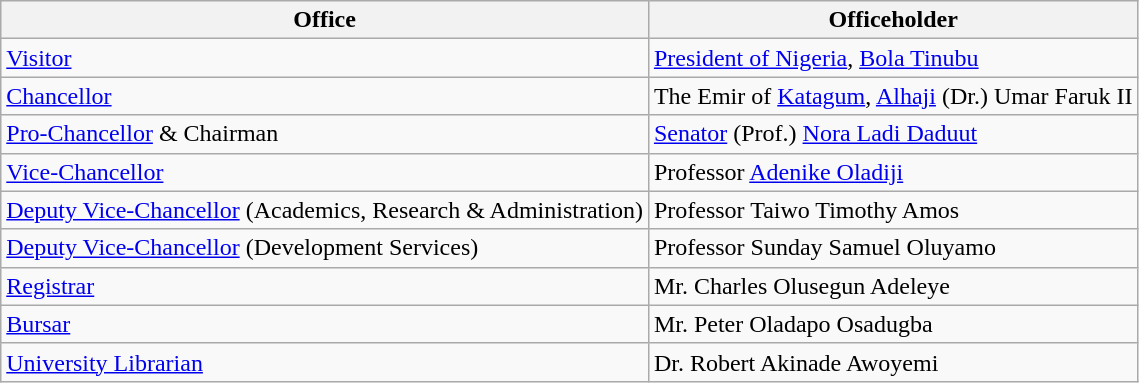<table class="wikitable">
<tr>
<th>Office</th>
<th>Officeholder</th>
</tr>
<tr>
<td><a href='#'>Visitor</a></td>
<td><a href='#'>President of Nigeria</a>, <a href='#'>Bola Tinubu</a></td>
</tr>
<tr>
<td><a href='#'>Chancellor</a></td>
<td>The Emir of <a href='#'>Katagum</a>, <a href='#'>Alhaji</a> (Dr.) Umar Faruk II</td>
</tr>
<tr>
<td><a href='#'>Pro-Chancellor</a> & Chairman</td>
<td><a href='#'>Senator</a> (Prof.) <a href='#'>Nora Ladi Daduut</a></td>
</tr>
<tr>
<td><a href='#'>Vice-Chancellor</a></td>
<td>Professor <a href='#'>Adenike Oladiji</a></td>
</tr>
<tr>
<td><a href='#'>Deputy Vice-Chancellor</a> (Academics, Research & Administration)</td>
<td>Professor Taiwo Timothy Amos</td>
</tr>
<tr>
<td><a href='#'>Deputy Vice-Chancellor</a> (Development Services)</td>
<td>Professor Sunday Samuel Oluyamo</td>
</tr>
<tr>
<td><a href='#'>Registrar</a></td>
<td>Mr. Charles Olusegun Adeleye</td>
</tr>
<tr>
<td><a href='#'>Bursar</a></td>
<td>Mr. Peter Oladapo Osadugba</td>
</tr>
<tr>
<td><a href='#'>University Librarian</a></td>
<td>Dr. Robert Akinade Awoyemi</td>
</tr>
</table>
